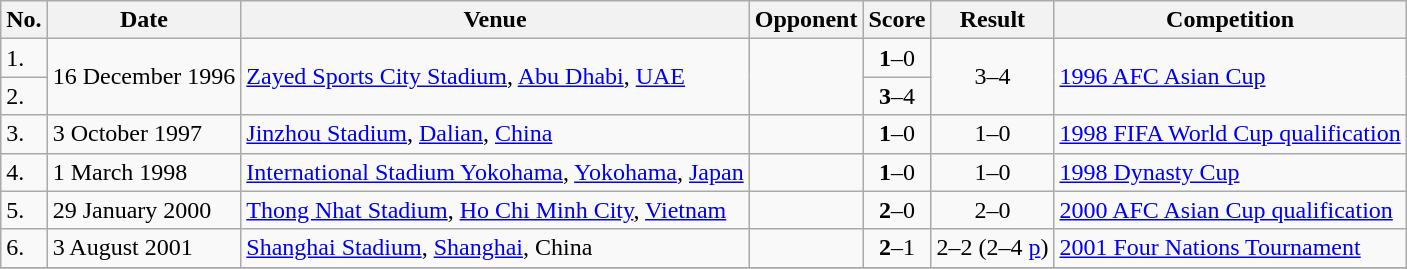<table class="wikitable">
<tr>
<th>No.</th>
<th>Date</th>
<th>Venue</th>
<th>Opponent</th>
<th>Score</th>
<th>Result</th>
<th>Competition</th>
</tr>
<tr>
<td>1.</td>
<td rowspan=2>16 December 1996</td>
<td rowspan=2><a href='#'>Zayed Sports City Stadium</a>, <a href='#'>Abu Dhabi</a>, <a href='#'>UAE</a></td>
<td rowspan=2></td>
<td align=center><strong>1</strong>–0</td>
<td rowspan=2 align=center>3–4</td>
<td rowspan=2><a href='#'>1996 AFC Asian Cup</a></td>
</tr>
<tr>
<td>2.</td>
<td align=center><strong>3</strong>–4</td>
</tr>
<tr>
<td>3.</td>
<td>3 October 1997</td>
<td><a href='#'>Jinzhou Stadium</a>, <a href='#'>Dalian</a>, <a href='#'>China</a></td>
<td></td>
<td align=center><strong>1</strong>–0</td>
<td align=center>1–0</td>
<td><a href='#'>1998 FIFA World Cup qualification</a></td>
</tr>
<tr>
<td>4.</td>
<td>1 March 1998</td>
<td><a href='#'>International Stadium Yokohama</a>, <a href='#'>Yokohama</a>, <a href='#'>Japan</a></td>
<td></td>
<td align=center><strong>1</strong>–0</td>
<td align=center>1–0</td>
<td><a href='#'>1998 Dynasty Cup</a></td>
</tr>
<tr>
<td>5.</td>
<td>29 January 2000</td>
<td><a href='#'>Thong Nhat Stadium</a>, <a href='#'>Ho Chi Minh City</a>, <a href='#'>Vietnam</a></td>
<td></td>
<td align=center><strong>2</strong>–0</td>
<td align=center>2–0</td>
<td><a href='#'>2000 AFC Asian Cup qualification</a></td>
</tr>
<tr>
<td>6.</td>
<td>3 August 2001</td>
<td><a href='#'>Shanghai Stadium</a>, <a href='#'>Shanghai</a>, China</td>
<td></td>
<td align=center><strong>2</strong>–1</td>
<td align=center>2–2  (2–4 <a href='#'>p</a>)</td>
<td><a href='#'>2001 Four Nations Tournament</a></td>
</tr>
<tr>
</tr>
</table>
